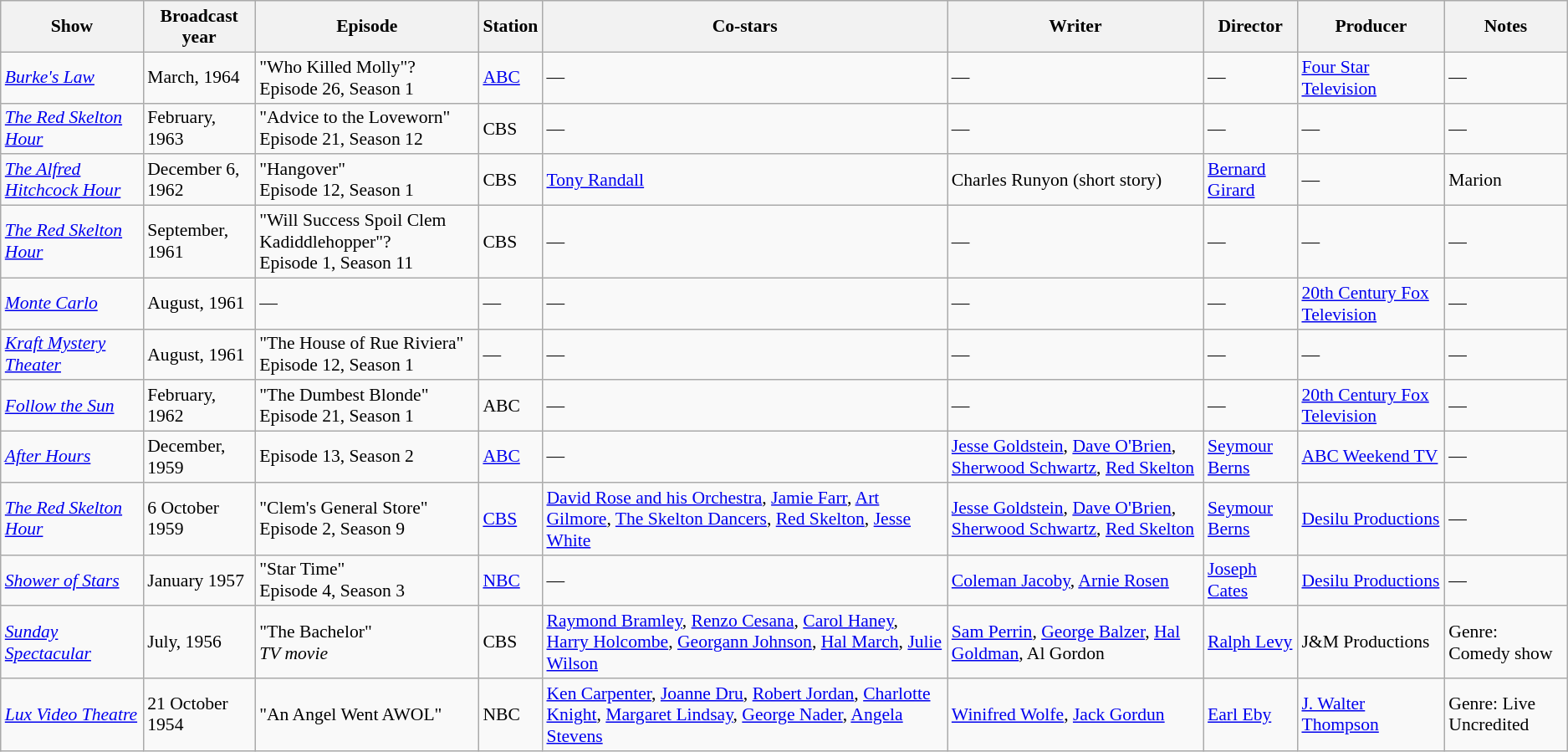<table class="wikitable" style="font-size:90%;">
<tr>
<th>Show</th>
<th>Broadcast year</th>
<th>Episode</th>
<th>Station</th>
<th>Co-stars</th>
<th>Writer</th>
<th>Director</th>
<th>Producer</th>
<th>Notes</th>
</tr>
<tr>
<td><em><a href='#'>Burke's Law</a></em></td>
<td>March, 1964</td>
<td>"Who Killed Molly"?<br>Episode 26, Season 1</td>
<td><a href='#'>ABC</a></td>
<td>—</td>
<td>—</td>
<td>—</td>
<td><a href='#'>Four Star Television</a></td>
<td>—</td>
</tr>
<tr>
<td><em><a href='#'>The Red Skelton Hour</a></em></td>
<td>February, 1963</td>
<td>"Advice to the Loveworn"<br>Episode 21, Season 12</td>
<td>CBS</td>
<td>—</td>
<td>—</td>
<td>—</td>
<td>—</td>
<td>—</td>
</tr>
<tr>
<td><em><a href='#'>The Alfred Hitchcock Hour</a></em></td>
<td>December 6, 1962</td>
<td>"Hangover"<br>Episode 12, Season 1</td>
<td>CBS</td>
<td><a href='#'>Tony Randall</a></td>
<td>Charles Runyon (short story)</td>
<td><a href='#'>Bernard Girard</a></td>
<td>—</td>
<td>Marion</td>
</tr>
<tr>
<td><em><a href='#'>The Red Skelton Hour</a></em></td>
<td>September, 1961</td>
<td>"Will Success Spoil Clem Kadiddlehopper"?<br>Episode 1, Season 11</td>
<td>CBS</td>
<td>—</td>
<td>—</td>
<td>—</td>
<td>—</td>
<td>—</td>
</tr>
<tr>
<td><em><a href='#'>Monte Carlo</a></em></td>
<td>August, 1961</td>
<td>—</td>
<td>—</td>
<td>—</td>
<td>—</td>
<td>—</td>
<td><a href='#'>20th Century Fox Television</a></td>
<td>—</td>
</tr>
<tr>
<td><em><a href='#'>Kraft Mystery Theater</a></em></td>
<td>August, 1961</td>
<td>"The House of Rue Riviera"<br>Episode 12, Season 1</td>
<td>—</td>
<td>—</td>
<td>—</td>
<td>—</td>
<td>—</td>
<td>—</td>
</tr>
<tr>
<td><em><a href='#'>Follow the Sun</a></em></td>
<td>February, 1962</td>
<td>"The Dumbest Blonde"<br>Episode 21, Season 1</td>
<td>ABC</td>
<td>—</td>
<td>—</td>
<td>—</td>
<td><a href='#'>20th Century Fox Television</a></td>
<td>—</td>
</tr>
<tr>
<td><em><a href='#'>After Hours</a></em></td>
<td>December, 1959</td>
<td>Episode 13, Season 2</td>
<td><a href='#'>ABC</a></td>
<td>—</td>
<td><a href='#'>Jesse Goldstein</a>, <a href='#'>Dave O'Brien</a>, <a href='#'>Sherwood Schwartz</a>, <a href='#'>Red Skelton</a></td>
<td><a href='#'>Seymour Berns</a></td>
<td><a href='#'>ABC Weekend TV</a></td>
<td>—</td>
</tr>
<tr>
<td><em><a href='#'>The Red Skelton Hour</a></em></td>
<td>6 October 1959</td>
<td>"Clem's General Store"<br>Episode 2, Season 9</td>
<td><a href='#'>CBS</a></td>
<td><a href='#'>David Rose and his Orchestra</a>, <a href='#'>Jamie Farr</a>, <a href='#'>Art Gilmore</a>, <a href='#'>The Skelton Dancers</a>, <a href='#'>Red Skelton</a>, <a href='#'>Jesse White</a></td>
<td><a href='#'>Jesse Goldstein</a>, <a href='#'>Dave O'Brien</a>, <a href='#'>Sherwood Schwartz</a>, <a href='#'>Red Skelton</a></td>
<td><a href='#'>Seymour Berns</a></td>
<td><a href='#'>Desilu Productions</a></td>
<td>—</td>
</tr>
<tr>
<td><em><a href='#'>Shower of Stars</a></em></td>
<td>January 1957</td>
<td>"Star Time"<br>Episode 4, Season 3</td>
<td><a href='#'>NBC</a></td>
<td>—</td>
<td><a href='#'>Coleman Jacoby</a>, <a href='#'>Arnie Rosen</a></td>
<td><a href='#'>Joseph Cates</a></td>
<td><a href='#'>Desilu Productions</a></td>
<td>—</td>
</tr>
<tr>
<td><em><a href='#'>Sunday Spectacular</a></em></td>
<td>July, 1956</td>
<td>"The Bachelor"<br><em>TV movie</em></td>
<td>CBS</td>
<td><a href='#'>Raymond Bramley</a>, <a href='#'>Renzo Cesana</a>, <a href='#'>Carol Haney</a>, <a href='#'>Harry Holcombe</a>, <a href='#'>Georgann Johnson</a>, <a href='#'>Hal March</a>, <a href='#'>Julie Wilson</a></td>
<td><a href='#'>Sam Perrin</a>, <a href='#'>George Balzer</a>, <a href='#'>Hal Goldman</a>, Al Gordon</td>
<td><a href='#'>Ralph Levy</a></td>
<td>J&M Productions</td>
<td>Genre: Comedy show</td>
</tr>
<tr>
<td><em><a href='#'>Lux Video Theatre</a></em></td>
<td>21 October 1954</td>
<td>"An Angel Went AWOL"<br></td>
<td>NBC</td>
<td><a href='#'>Ken Carpenter</a>, <a href='#'>Joanne Dru</a>, <a href='#'>Robert Jordan</a>, <a href='#'>Charlotte Knight</a>, <a href='#'>Margaret Lindsay</a>, <a href='#'>George Nader</a>, <a href='#'>Angela Stevens</a></td>
<td><a href='#'>Winifred Wolfe</a>, <a href='#'>Jack Gordun</a></td>
<td><a href='#'>Earl Eby</a></td>
<td><a href='#'>J. Walter Thompson</a></td>
<td>Genre: Live<br>Uncredited</td>
</tr>
</table>
